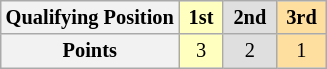<table class="wikitable" style="font-size:85%; text-align:center">
<tr>
<th>Qualifying Position</th>
<td style="background:#ffffbf;"> <strong>1st</strong> </td>
<td style="background:#dfdfdf;"> <strong>2nd</strong> </td>
<td style="background:#ffdf9f;"> <strong>3rd</strong> </td>
</tr>
<tr>
<th>Points</th>
<td style="background:#ffffbf;">3</td>
<td style="background:#dfdfdf;">2</td>
<td style="background:#ffdf9f;">1</td>
</tr>
</table>
